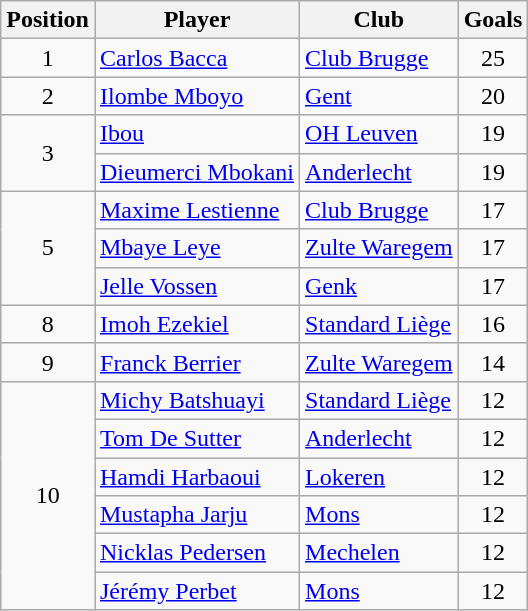<table class="wikitable" style="text-align:center">
<tr>
<th>Position</th>
<th>Player</th>
<th>Club</th>
<th>Goals</th>
</tr>
<tr>
<td>1</td>
<td align="left"> <a href='#'>Carlos Bacca</a></td>
<td align="left"><a href='#'>Club Brugge</a></td>
<td>25</td>
</tr>
<tr>
<td>2</td>
<td align="left"> <a href='#'>Ilombe Mboyo</a></td>
<td align="left"><a href='#'>Gent</a></td>
<td>20</td>
</tr>
<tr>
<td rowspan="2">3</td>
<td align="left"> <a href='#'>Ibou</a></td>
<td align="left"><a href='#'>OH Leuven</a></td>
<td>19</td>
</tr>
<tr>
<td align="left"> <a href='#'>Dieumerci Mbokani</a></td>
<td align="left"><a href='#'>Anderlecht</a></td>
<td>19</td>
</tr>
<tr>
<td rowspan="3">5</td>
<td align="left"> <a href='#'>Maxime Lestienne</a></td>
<td align="left"><a href='#'>Club Brugge</a></td>
<td>17</td>
</tr>
<tr>
<td align="left"> <a href='#'>Mbaye Leye</a></td>
<td align="left"><a href='#'>Zulte Waregem</a></td>
<td>17</td>
</tr>
<tr>
<td align="left"> <a href='#'>Jelle Vossen</a></td>
<td align="left"><a href='#'>Genk</a></td>
<td>17</td>
</tr>
<tr>
<td>8</td>
<td align="left"> <a href='#'>Imoh Ezekiel</a></td>
<td align="left"><a href='#'>Standard Liège</a></td>
<td>16</td>
</tr>
<tr>
<td>9</td>
<td align="left"> <a href='#'>Franck Berrier</a></td>
<td align="left"><a href='#'>Zulte Waregem</a></td>
<td>14</td>
</tr>
<tr>
<td rowspan="6">10</td>
<td align="left"> <a href='#'>Michy Batshuayi</a></td>
<td align="left"><a href='#'>Standard Liège</a></td>
<td>12</td>
</tr>
<tr>
<td align="left"> <a href='#'>Tom De Sutter</a></td>
<td align="left"><a href='#'>Anderlecht</a></td>
<td>12</td>
</tr>
<tr>
<td align="left"> <a href='#'>Hamdi Harbaoui</a></td>
<td align="left"><a href='#'>Lokeren</a></td>
<td>12</td>
</tr>
<tr>
<td align="left"> <a href='#'>Mustapha Jarju</a></td>
<td align="left"><a href='#'>Mons</a></td>
<td>12</td>
</tr>
<tr>
<td align="left"> <a href='#'>Nicklas Pedersen</a></td>
<td align="left"><a href='#'>Mechelen</a></td>
<td>12</td>
</tr>
<tr>
<td align="left"> <a href='#'>Jérémy Perbet</a></td>
<td align="left"><a href='#'>Mons</a></td>
<td>12</td>
</tr>
</table>
